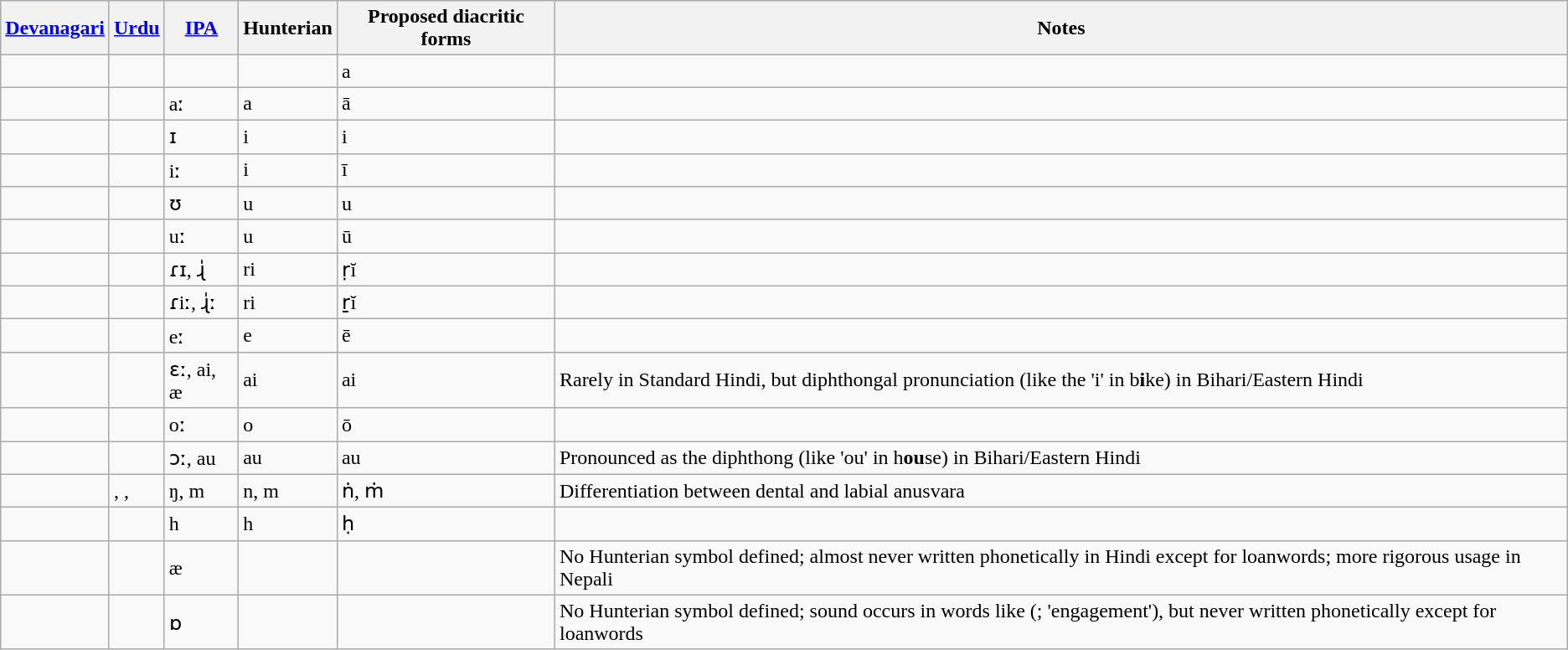<table class="wikitable">
<tr class="Unicode">
<th><a href='#'>Devanagari</a></th>
<th><a href='#'>Urdu</a> </th>
<th><a href='#'>IPA</a></th>
<th>Hunterian</th>
<th>Proposed diacritic forms</th>
<th>Notes</th>
</tr>
<tr>
<td></td>
<td></td>
<td></td>
<td></td>
<td>a</td>
<td></td>
</tr>
<tr>
<td></td>
<td></td>
<td>aː</td>
<td>a</td>
<td>ā</td>
<td></td>
</tr>
<tr>
<td></td>
<td></td>
<td>ɪ</td>
<td>i</td>
<td>i</td>
<td></td>
</tr>
<tr>
<td></td>
<td></td>
<td>iː</td>
<td>i</td>
<td>ī</td>
<td></td>
</tr>
<tr>
<td></td>
<td></td>
<td>ʊ</td>
<td>u</td>
<td>u</td>
<td></td>
</tr>
<tr>
<td></td>
<td></td>
<td>uː</td>
<td>u</td>
<td>ū</td>
<td></td>
</tr>
<tr>
<td></td>
<td></td>
<td>ɾɪ, ɻ̍</td>
<td>ri</td>
<td>ṛĭ</td>
<td></td>
</tr>
<tr>
<td></td>
<td></td>
<td>ɾiː, ɻ̍ː</td>
<td>ri</td>
<td>ṟĭ</td>
<td></td>
</tr>
<tr>
<td></td>
<td></td>
<td>eː</td>
<td>e</td>
<td>ē</td>
<td></td>
</tr>
<tr>
<td></td>
<td></td>
<td>ɛː, ai, æ</td>
<td>ai</td>
<td>ai</td>
<td>Rarely  in Standard Hindi, but diphthongal pronunciation  (like the 'i' in b<strong>i</strong>ke) in Bihari/Eastern Hindi</td>
</tr>
<tr>
<td></td>
<td></td>
<td>oː</td>
<td>o</td>
<td>ō</td>
<td></td>
</tr>
<tr>
<td></td>
<td></td>
<td>ɔː, au</td>
<td>au</td>
<td>au</td>
<td>Pronounced as the diphthong  (like 'ou' in h<strong>ou</strong>se) in Bihari/Eastern Hindi</td>
</tr>
<tr>
<td></td>
<td>, , </td>
<td>ŋ, m</td>
<td>n, m</td>
<td>ṅ, ṁ</td>
<td>Differentiation between dental and labial anusvara</td>
</tr>
<tr>
<td></td>
<td></td>
<td>h</td>
<td>h</td>
<td>ḥ</td>
<td></td>
</tr>
<tr>
<td></td>
<td></td>
<td>æ</td>
<td></td>
<td></td>
<td>No Hunterian symbol defined; almost never written phonetically in Hindi except for loanwords; more rigorous usage in Nepali</td>
</tr>
<tr>
<td></td>
<td></td>
<td>ɒ</td>
<td></td>
<td></td>
<td>No Hunterian symbol defined; sound occurs in words like  (; 'engagement'), but never written phonetically except for loanwords</td>
</tr>
</table>
